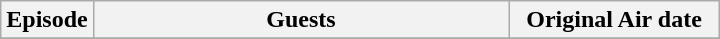<table class="wikitable plainrowheaders" width="480">
<tr>
<th width="10%">Episode</th>
<th width="60%">Guests</th>
<th width="30%">Original Air date</th>
</tr>
<tr>
</tr>
</table>
